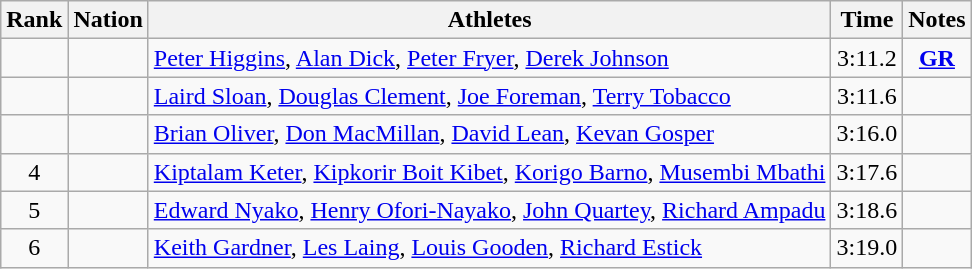<table class="wikitable sortable" style="text-align:center">
<tr>
<th>Rank</th>
<th>Nation</th>
<th>Athletes</th>
<th>Time</th>
<th>Notes</th>
</tr>
<tr>
<td></td>
<td align=left></td>
<td align=left><a href='#'>Peter Higgins</a>, <a href='#'>Alan Dick</a>, <a href='#'>Peter Fryer</a>, <a href='#'>Derek Johnson</a></td>
<td>3:11.2</td>
<td><strong><a href='#'>GR</a></strong></td>
</tr>
<tr>
<td></td>
<td align=left></td>
<td align=left><a href='#'>Laird Sloan</a>, <a href='#'>Douglas Clement</a>, <a href='#'>Joe Foreman</a>, <a href='#'>Terry Tobacco</a></td>
<td>3:11.6</td>
<td></td>
</tr>
<tr>
<td></td>
<td align=left></td>
<td align=left><a href='#'>Brian Oliver</a>, <a href='#'>Don MacMillan</a>, <a href='#'>David Lean</a>, <a href='#'>Kevan Gosper</a></td>
<td>3:16.0</td>
<td></td>
</tr>
<tr>
<td>4</td>
<td align=left></td>
<td align=left><a href='#'>Kiptalam Keter</a>, <a href='#'>Kipkorir Boit Kibet</a>, <a href='#'>Korigo Barno</a>, <a href='#'>Musembi Mbathi</a></td>
<td>3:17.6</td>
<td></td>
</tr>
<tr>
<td>5</td>
<td align=left></td>
<td align=left><a href='#'>Edward Nyako</a>, <a href='#'>Henry Ofori-Nayako</a>, <a href='#'>John Quartey</a>, <a href='#'>Richard Ampadu</a></td>
<td>3:18.6</td>
<td></td>
</tr>
<tr>
<td>6</td>
<td align=left></td>
<td align=left><a href='#'>Keith Gardner</a>, <a href='#'>Les Laing</a>, <a href='#'>Louis Gooden</a>, <a href='#'>Richard Estick</a></td>
<td>3:19.0</td>
<td></td>
</tr>
</table>
